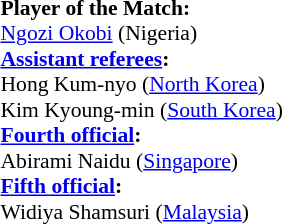<table width=50% style="font-size: 90%">
<tr>
<td><br><strong>Player of the Match:</strong>
<br><a href='#'>Ngozi Okobi</a> (Nigeria)<br><strong><a href='#'>Assistant referees</a>:</strong>
<br>Hong Kum-nyo (<a href='#'>North Korea</a>)
<br>Kim Kyoung-min (<a href='#'>South Korea</a>)
<br><strong><a href='#'>Fourth official</a>:</strong>
<br>Abirami Naidu (<a href='#'>Singapore</a>)
<br><strong><a href='#'>Fifth official</a>:</strong>
<br>Widiya Shamsuri (<a href='#'>Malaysia</a>)</td>
</tr>
</table>
